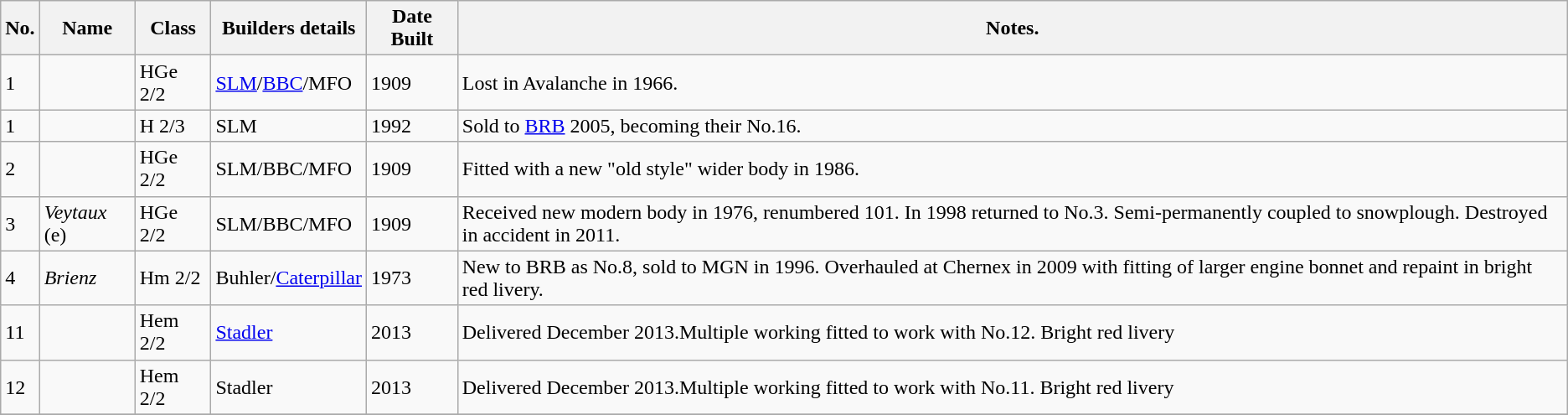<table class="wikitable">
<tr>
<th>No.</th>
<th>Name</th>
<th>Class</th>
<th>Builders details</th>
<th>Date Built</th>
<th>Notes.</th>
</tr>
<tr>
<td>1</td>
<td></td>
<td>HGe 2/2</td>
<td><a href='#'>SLM</a>/<a href='#'>BBC</a>/MFO</td>
<td>1909</td>
<td>Lost in Avalanche in 1966.</td>
</tr>
<tr>
<td>1</td>
<td></td>
<td>H 2/3</td>
<td>SLM</td>
<td>1992</td>
<td>Sold to <a href='#'>BRB</a> 2005, becoming their No.16.</td>
</tr>
<tr>
<td>2</td>
<td></td>
<td>HGe 2/2</td>
<td>SLM/BBC/MFO</td>
<td>1909</td>
<td>Fitted with a new "old style" wider body in 1986.</td>
</tr>
<tr>
<td>3</td>
<td><em>Veytaux</em> (e)</td>
<td>HGe 2/2</td>
<td>SLM/BBC/MFO</td>
<td>1909</td>
<td>Received new modern body in 1976, renumbered 101. In 1998 returned to No.3. Semi-permanently coupled to snowplough. Destroyed in accident in 2011.</td>
</tr>
<tr>
<td>4</td>
<td><em>Brienz</em></td>
<td>Hm 2/2</td>
<td>Buhler/<a href='#'>Caterpillar</a></td>
<td>1973</td>
<td>New to BRB as No.8, sold to MGN in 1996. Overhauled at Chernex in 2009 with fitting of larger engine bonnet and repaint in bright red livery.</td>
</tr>
<tr>
<td>11</td>
<td></td>
<td>Hem 2/2</td>
<td><a href='#'>Stadler</a></td>
<td>2013</td>
<td>Delivered December 2013.Multiple working fitted to work with No.12. Bright red livery<br></td>
</tr>
<tr>
<td>12</td>
<td></td>
<td>Hem 2/2</td>
<td>Stadler</td>
<td>2013</td>
<td>Delivered December 2013.Multiple working fitted to work with No.11. Bright red livery<br></td>
</tr>
<tr>
</tr>
</table>
